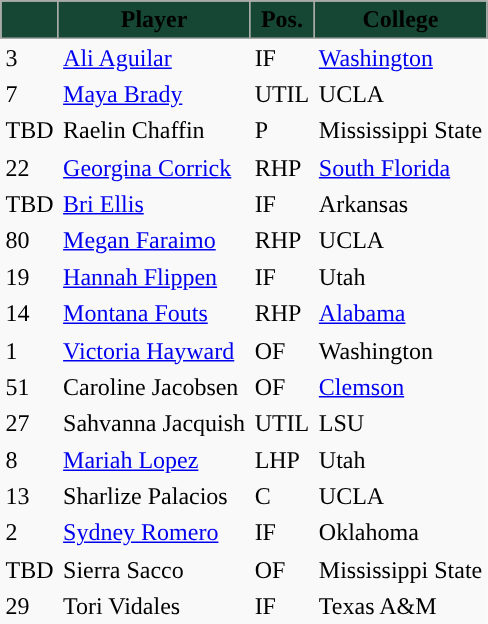<table class="wikitable" style="border:none;">
<tr>
<th style="background:#154734; color:#000; "></th>
<th style="background:#154734; color:#000; ">Player</th>
<th style="background:#154734; color:#000; ">Pos.</th>
<th style="background:#154734; color:#000; ">College</th>
</tr>
<tr>
<td style="border:none">3</td>
<td style="border:none; text-align:left"><a href='#'>Ali Aguilar</a></td>
<td style="border:none">IF</td>
<td style="border:none; text-align:left"><a href='#'>Washington</a></td>
</tr>
<tr>
<td style="border:none">7</td>
<td style="border:none; text-align:left"><a href='#'>Maya Brady</a></td>
<td style="border:none">UTIL</td>
<td style="border:none; text-align:left">UCLA</td>
</tr>
<tr>
<td style="border:none">TBD</td>
<td style="border:none; text-align:left">Raelin Chaffin</td>
<td style="border:none">P</td>
<td style="border:none; text-align:left">Mississippi State</td>
</tr>
<tr>
<td style="border:none">22</td>
<td style="border:none; text-align:left"><a href='#'>Georgina Corrick</a></td>
<td style="border:none">RHP</td>
<td style="border:none; text-align:left"><a href='#'>South Florida</a></td>
</tr>
<tr>
<td style="border:none">TBD</td>
<td style="border:none; text-align:left"><a href='#'>Bri Ellis</a></td>
<td style="border:none">IF</td>
<td style="border:none; text-align:left">Arkansas</td>
</tr>
<tr>
<td style="border:none">80</td>
<td style="border:none; text-align:left"><a href='#'>Megan Faraimo</a></td>
<td style="border:none">RHP</td>
<td style="border:none; text-align:left">UCLA</td>
</tr>
<tr>
<td style="border:none">19</td>
<td style="border:none; text-align:left"><a href='#'>Hannah Flippen</a></td>
<td style="border:none">IF</td>
<td style="border:none; text-align:left">Utah</td>
</tr>
<tr>
<td style="border:none">14</td>
<td style="border:none; text-align:left"><a href='#'>Montana Fouts</a></td>
<td style="border:none">RHP</td>
<td style="border:none; text-align:left"><a href='#'>Alabama</a></td>
</tr>
<tr>
<td style="border:none">1</td>
<td style="border:none; text-align:left"><a href='#'>Victoria Hayward</a></td>
<td style="border:none">OF</td>
<td style="border:none; text-align:left">Washington</td>
</tr>
<tr>
<td style="border:none">51</td>
<td style="border:none; text-align:left">Caroline Jacobsen</td>
<td style="border:none">OF</td>
<td style="border:none; text-align:left"><a href='#'>Clemson</a></td>
</tr>
<tr>
<td style="border:none">27</td>
<td style="border:none; text-align:left">Sahvanna Jacquish</td>
<td style="border:none">UTIL</td>
<td style="border:none; text-align:left">LSU</td>
</tr>
<tr>
<td style="border:none">8</td>
<td style="border:none; text-align:left"><a href='#'>Mariah Lopez</a></td>
<td style="border:none">LHP</td>
<td style="border:none; text-align:left">Utah</td>
</tr>
<tr>
<td style="border:none">13</td>
<td style="border:none; text-align:left">Sharlize Palacios</td>
<td style="border:none">C</td>
<td style="border:none; text-align:left">UCLA</td>
</tr>
<tr>
<td style="border:none">2</td>
<td style="border:none; text-align:left"><a href='#'>Sydney Romero</a></td>
<td style="border:none">IF</td>
<td style="border:none; text-align:left">Oklahoma</td>
</tr>
<tr>
<td style="border:none">TBD</td>
<td style="border:none; text-align:left">Sierra Sacco</td>
<td style="border:none">OF</td>
<td style="border:none; text-align:left">Mississippi State</td>
</tr>
<tr>
<td style="border:none">29</td>
<td style="border:none; text-align:left">Tori Vidales</td>
<td style="border:none">IF</td>
<td style="border:none; text-align:left">Texas A&M</td>
</tr>
</table>
